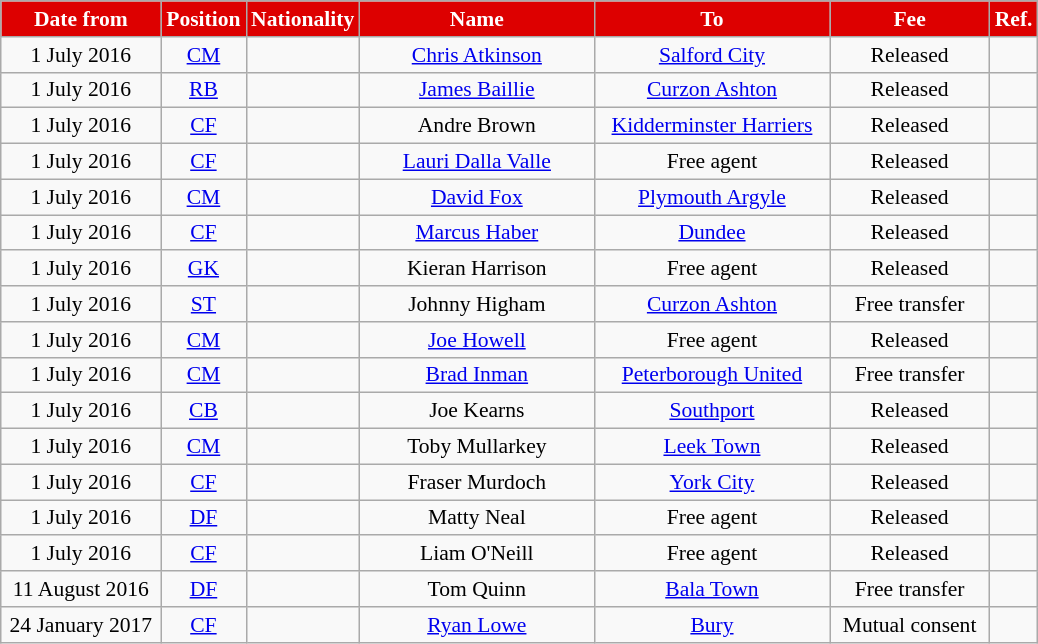<table class="wikitable"  style="text-align:center; font-size:90%; ">
<tr>
<th style="background:#DD0000; color:#FFFFFF; width:100px;">Date from</th>
<th style="background:#DD0000; color:#FFFFFF; width:50px;">Position</th>
<th style="background:#DD0000; color:#FFFFFF; width:50px;">Nationality</th>
<th style="background:#DD0000; color:#FFFFFF; width:150px;">Name</th>
<th style="background:#DD0000; color:#FFFFFF; width:150px;">To</th>
<th style="background:#DD0000; color:#FFFFFF; width:100px;">Fee</th>
<th style="background:#DD0000; color:#FFFFFF; width:25px;">Ref.</th>
</tr>
<tr>
<td>1 July 2016</td>
<td><a href='#'>CM</a></td>
<td></td>
<td><a href='#'>Chris Atkinson</a></td>
<td><a href='#'>Salford City</a></td>
<td>Released</td>
<td></td>
</tr>
<tr>
<td>1 July 2016</td>
<td><a href='#'>RB</a></td>
<td></td>
<td><a href='#'>James Baillie</a></td>
<td><a href='#'>Curzon Ashton</a></td>
<td>Released</td>
<td></td>
</tr>
<tr>
<td>1 July 2016</td>
<td><a href='#'>CF</a></td>
<td></td>
<td>Andre Brown</td>
<td><a href='#'>Kidderminster Harriers</a></td>
<td>Released</td>
<td></td>
</tr>
<tr>
<td>1 July 2016</td>
<td><a href='#'>CF</a></td>
<td></td>
<td><a href='#'>Lauri Dalla Valle</a></td>
<td>Free agent</td>
<td>Released</td>
<td></td>
</tr>
<tr>
<td>1 July 2016</td>
<td><a href='#'>CM</a></td>
<td></td>
<td><a href='#'>David Fox</a></td>
<td><a href='#'>Plymouth Argyle</a></td>
<td>Released</td>
<td></td>
</tr>
<tr>
<td>1 July 2016</td>
<td><a href='#'>CF</a></td>
<td></td>
<td><a href='#'>Marcus Haber</a></td>
<td><a href='#'>Dundee</a></td>
<td>Released</td>
<td></td>
</tr>
<tr>
<td>1 July 2016</td>
<td><a href='#'>GK</a></td>
<td></td>
<td>Kieran Harrison</td>
<td>Free agent</td>
<td>Released</td>
<td></td>
</tr>
<tr>
<td>1 July 2016</td>
<td><a href='#'>ST</a></td>
<td></td>
<td>Johnny Higham</td>
<td><a href='#'>Curzon Ashton</a></td>
<td>Free transfer</td>
<td></td>
</tr>
<tr>
<td>1 July 2016</td>
<td><a href='#'>CM</a></td>
<td></td>
<td><a href='#'>Joe Howell</a></td>
<td>Free agent</td>
<td>Released</td>
<td></td>
</tr>
<tr>
<td>1 July 2016</td>
<td><a href='#'>CM</a></td>
<td></td>
<td><a href='#'>Brad Inman</a></td>
<td><a href='#'>Peterborough United</a></td>
<td>Free transfer</td>
<td></td>
</tr>
<tr>
<td>1 July 2016</td>
<td><a href='#'>CB</a></td>
<td></td>
<td>Joe Kearns</td>
<td><a href='#'>Southport</a></td>
<td>Released</td>
<td></td>
</tr>
<tr>
<td>1 July 2016</td>
<td><a href='#'>CM</a></td>
<td></td>
<td>Toby Mullarkey</td>
<td><a href='#'>Leek Town</a></td>
<td>Released</td>
<td></td>
</tr>
<tr>
<td>1 July 2016</td>
<td><a href='#'>CF</a></td>
<td></td>
<td>Fraser Murdoch</td>
<td><a href='#'>York City</a></td>
<td>Released</td>
<td></td>
</tr>
<tr>
<td>1 July 2016</td>
<td><a href='#'>DF</a></td>
<td></td>
<td>Matty Neal</td>
<td>Free agent</td>
<td>Released</td>
<td></td>
</tr>
<tr>
<td>1 July 2016</td>
<td><a href='#'>CF</a></td>
<td></td>
<td>Liam O'Neill</td>
<td>Free agent</td>
<td>Released</td>
<td></td>
</tr>
<tr>
<td>11 August 2016</td>
<td><a href='#'>DF</a></td>
<td></td>
<td>Tom Quinn</td>
<td><a href='#'>Bala Town</a></td>
<td>Free transfer</td>
<td></td>
</tr>
<tr>
<td>24 January 2017</td>
<td><a href='#'>CF</a></td>
<td></td>
<td><a href='#'>Ryan Lowe</a></td>
<td><a href='#'>Bury</a></td>
<td>Mutual consent</td>
<td></td>
</tr>
</table>
